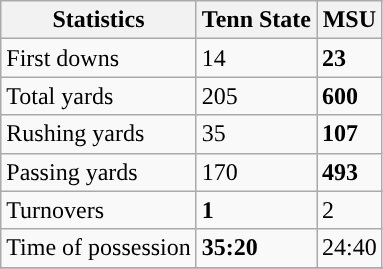<table class="wikitable" style="float: left;">
<tr>
<th>Statistics</th>
<th>Tenn State</th>
<th>MSU</th>
</tr>
<tr>
<td>First downs</td>
<td>14</td>
<td><strong>23</strong></td>
</tr>
<tr>
<td>Total yards</td>
<td>205</td>
<td><strong>600</strong></td>
</tr>
<tr>
<td>Rushing yards</td>
<td>35</td>
<td><strong>107</strong></td>
</tr>
<tr>
<td>Passing yards</td>
<td>170</td>
<td><strong>493</strong></td>
</tr>
<tr>
<td>Turnovers</td>
<td><strong>1</strong></td>
<td>2</td>
</tr>
<tr>
<td>Time of possession</td>
<td><strong>35:20</strong></td>
<td>24:40</td>
</tr>
<tr>
</tr>
</table>
